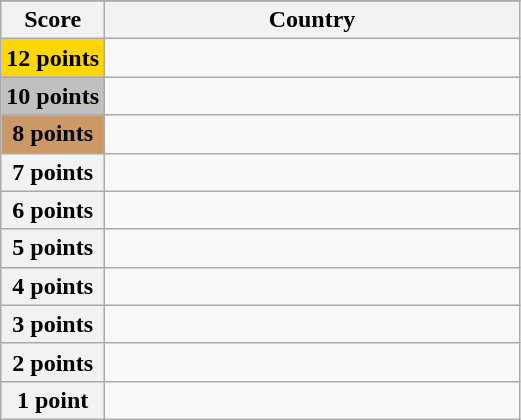<table class="wikitable">
<tr>
</tr>
<tr>
<th scope="col" width="20%">Score</th>
<th scope="col">Country</th>
</tr>
<tr>
<th scope="row" style="background:gold">12 points</th>
<td></td>
</tr>
<tr>
<th scope="row" style="background:silver">10 points</th>
<td></td>
</tr>
<tr>
<th scope="row" style="background:#CC9966">8 points</th>
<td></td>
</tr>
<tr>
<th scope="row">7 points</th>
<td></td>
</tr>
<tr>
<th scope="row">6 points</th>
<td></td>
</tr>
<tr>
<th scope="row">5 points</th>
<td></td>
</tr>
<tr>
<th scope="row">4 points</th>
<td></td>
</tr>
<tr>
<th scope="row">3 points</th>
<td></td>
</tr>
<tr>
<th scope="row">2 points</th>
<td></td>
</tr>
<tr>
<th scope="row">1 point</th>
<td></td>
</tr>
</table>
